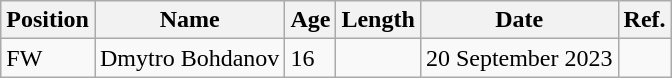<table class="wikitable">
<tr>
<th>Position</th>
<th>Name</th>
<th>Age</th>
<th>Length</th>
<th>Date</th>
<th>Ref.</th>
</tr>
<tr>
<td>FW</td>
<td> Dmytro Bohdanov</td>
<td>16</td>
<td></td>
<td>20 September 2023</td>
<td></td>
</tr>
</table>
